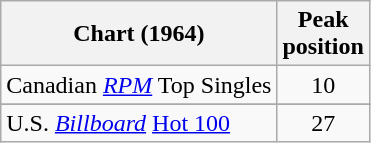<table class="wikitable sortable">
<tr>
<th align="center">Chart (1964)</th>
<th align="center">Peak<br>position</th>
</tr>
<tr>
<td align="left">Canadian <em><a href='#'>RPM</a></em> Top Singles</td>
<td style="text-align:center;">10</td>
</tr>
<tr>
</tr>
<tr>
</tr>
<tr>
<td align="left">U.S. <em><a href='#'>Billboard</a></em> <a href='#'>Hot 100</a></td>
<td style="text-align:center;">27</td>
</tr>
</table>
